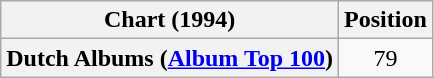<table class="wikitable plainrowheaders" style="text-align:center">
<tr>
<th scope="col">Chart (1994)</th>
<th scope="col">Position</th>
</tr>
<tr>
<th scope="row">Dutch Albums (<a href='#'>Album Top 100</a>)</th>
<td>79</td>
</tr>
</table>
